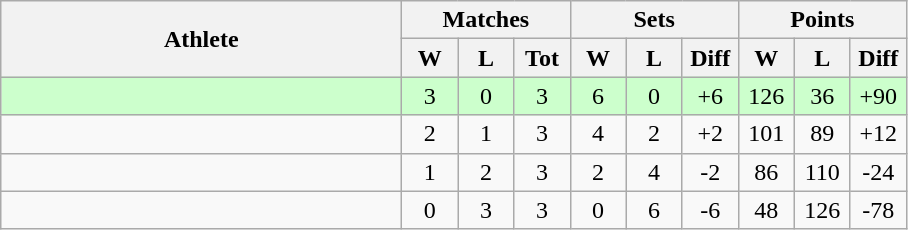<table class=wikitable style="text-align:center">
<tr>
<th rowspan=2 width=260>Athlete</th>
<th colspan=3 width=90>Matches</th>
<th colspan=3 width=90>Sets</th>
<th colspan=3 width=90>Points</th>
</tr>
<tr>
<th width=30>W</th>
<th width=30>L</th>
<th width=30>Tot</th>
<th width=30>W</th>
<th width=30>L</th>
<th width=30>Diff</th>
<th width=30>W</th>
<th width=30>L</th>
<th width=30>Diff</th>
</tr>
<tr bgcolor=ccffcc>
<td style="text-align:left"></td>
<td>3</td>
<td>0</td>
<td>3</td>
<td>6</td>
<td>0</td>
<td>+6</td>
<td>126</td>
<td>36</td>
<td>+90</td>
</tr>
<tr>
<td style="text-align:left"></td>
<td>2</td>
<td>1</td>
<td>3</td>
<td>4</td>
<td>2</td>
<td>+2</td>
<td>101</td>
<td>89</td>
<td>+12</td>
</tr>
<tr>
<td style="text-align:left"></td>
<td>1</td>
<td>2</td>
<td>3</td>
<td>2</td>
<td>4</td>
<td>-2</td>
<td>86</td>
<td>110</td>
<td>-24</td>
</tr>
<tr>
<td style="text-align:left"></td>
<td>0</td>
<td>3</td>
<td>3</td>
<td>0</td>
<td>6</td>
<td>-6</td>
<td>48</td>
<td>126</td>
<td>-78</td>
</tr>
</table>
